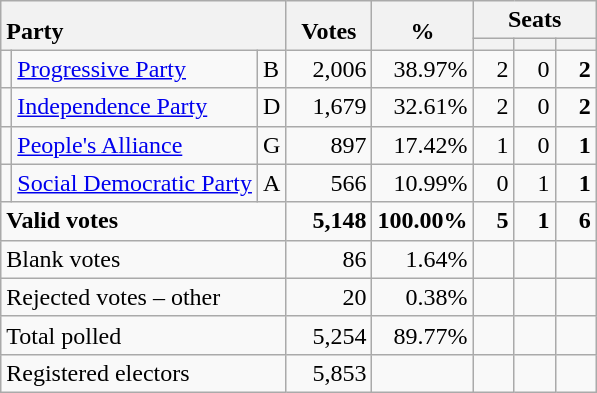<table class="wikitable" border="1" style="text-align:right;">
<tr>
<th style="text-align:left;" valign=bottom rowspan=2 colspan=3>Party</th>
<th align=center valign=bottom rowspan=2 width="50">Votes</th>
<th align=center valign=bottom rowspan=2 width="50">%</th>
<th colspan=3>Seats</th>
</tr>
<tr>
<th align=center valign=bottom width="20"><small></small></th>
<th align=center valign=bottom width="20"><small><a href='#'></a></small></th>
<th align=center valign=bottom width="20"><small></small></th>
</tr>
<tr>
<td></td>
<td align=left><a href='#'>Progressive Party</a></td>
<td align=left>B</td>
<td>2,006</td>
<td>38.97%</td>
<td>2</td>
<td>0</td>
<td><strong>2</strong></td>
</tr>
<tr>
<td></td>
<td align=left><a href='#'>Independence Party</a></td>
<td align=left>D</td>
<td>1,679</td>
<td>32.61%</td>
<td>2</td>
<td>0</td>
<td><strong>2</strong></td>
</tr>
<tr>
<td></td>
<td align=left><a href='#'>People's Alliance</a></td>
<td align=left>G</td>
<td>897</td>
<td>17.42%</td>
<td>1</td>
<td>0</td>
<td><strong>1</strong></td>
</tr>
<tr>
<td></td>
<td align=left><a href='#'>Social Democratic Party</a></td>
<td align=left>A</td>
<td>566</td>
<td>10.99%</td>
<td>0</td>
<td>1</td>
<td><strong>1</strong></td>
</tr>
<tr style="font-weight:bold">
<td align=left colspan=3>Valid votes</td>
<td>5,148</td>
<td>100.00%</td>
<td>5</td>
<td>1</td>
<td>6</td>
</tr>
<tr>
<td align=left colspan=3>Blank votes</td>
<td>86</td>
<td>1.64%</td>
<td></td>
<td></td>
<td></td>
</tr>
<tr>
<td align=left colspan=3>Rejected votes – other</td>
<td>20</td>
<td>0.38%</td>
<td></td>
<td></td>
<td></td>
</tr>
<tr>
<td align=left colspan=3>Total polled</td>
<td>5,254</td>
<td>89.77%</td>
<td></td>
<td></td>
<td></td>
</tr>
<tr>
<td align=left colspan=3>Registered electors</td>
<td>5,853</td>
<td></td>
<td></td>
<td></td>
<td></td>
</tr>
</table>
